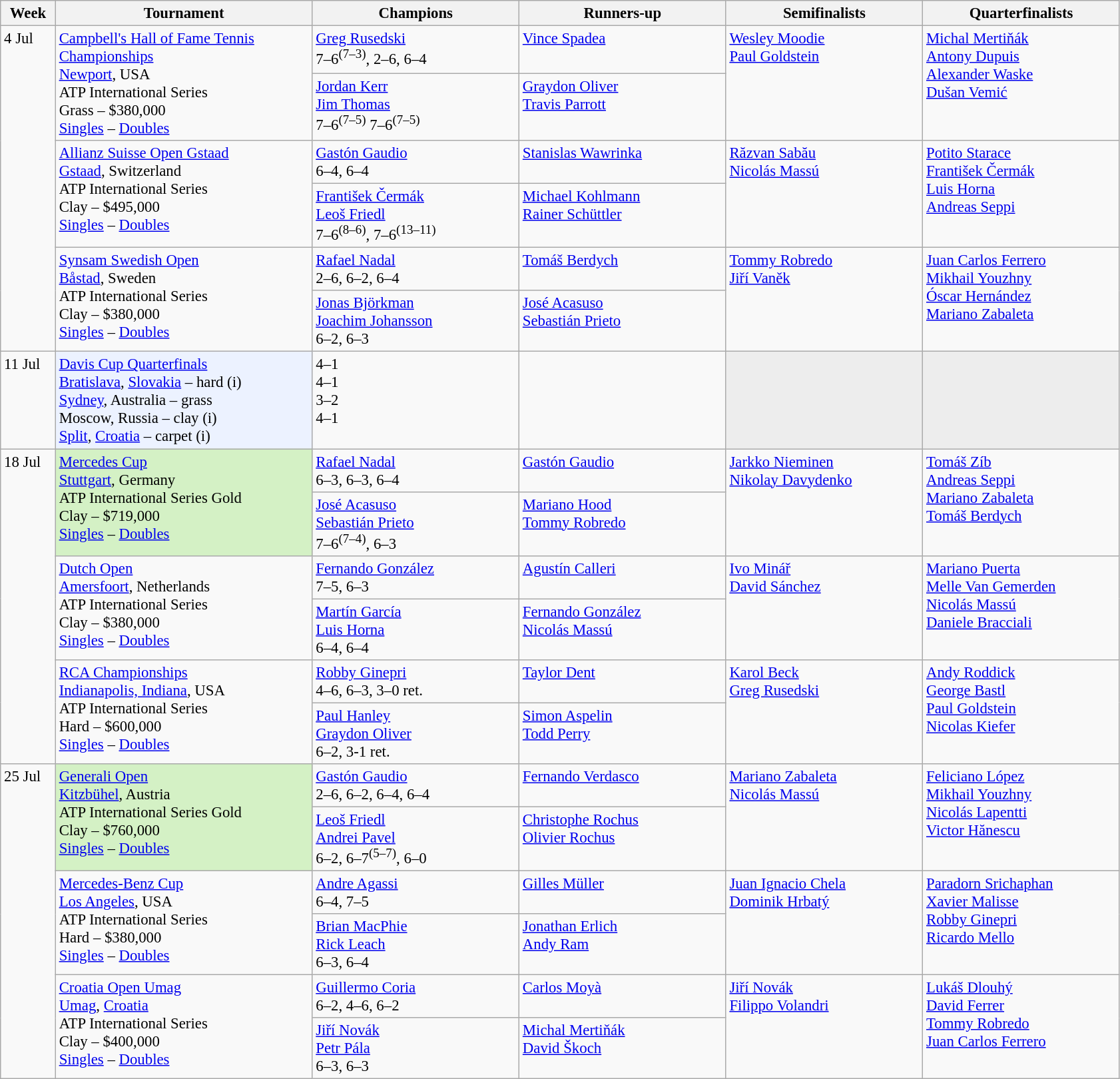<table class=wikitable style=font-size:95%>
<tr>
<th style="width:48px;">Week</th>
<th style="width:250px;">Tournament</th>
<th style="width:200px;">Champions</th>
<th style="width:200px;">Runners-up</th>
<th style="width:190px;">Semifinalists</th>
<th style="width:190px;">Quarterfinalists</th>
</tr>
<tr valign=top>
<td rowspan=6>4 Jul</td>
<td rowspan=2><a href='#'>Campbell's Hall of Fame Tennis Championships</a><br> <a href='#'>Newport</a>, USA<br>ATP International Series<br>Grass – $380,000 <br> <a href='#'>Singles</a> – <a href='#'>Doubles</a></td>
<td> <a href='#'>Greg Rusedski</a><br> 7–6<sup>(7–3)</sup>, 2–6, 6–4</td>
<td> <a href='#'>Vince Spadea</a></td>
<td rowspan=2> <a href='#'>Wesley Moodie</a><br> <a href='#'>Paul Goldstein</a></td>
<td rowspan=2> <a href='#'>Michal Mertiňák</a> <br> <a href='#'>Antony Dupuis</a> <br> <a href='#'>Alexander Waske</a> <br> <a href='#'>Dušan Vemić</a></td>
</tr>
<tr valign=top>
<td> <a href='#'>Jordan Kerr</a> <br> <a href='#'>Jim Thomas</a> <br> 7–6<sup>(7–5)</sup> 7–6<sup>(7–5)</sup></td>
<td> <a href='#'>Graydon Oliver</a> <br> <a href='#'>Travis Parrott</a></td>
</tr>
<tr valign=top>
<td rowspan=2><a href='#'>Allianz Suisse Open Gstaad</a><br><a href='#'>Gstaad</a>, Switzerland<br>ATP International Series<br>Clay – $495,000 <br> <a href='#'>Singles</a> – <a href='#'>Doubles</a></td>
<td> <a href='#'>Gastón Gaudio</a><br> 6–4, 6–4</td>
<td> <a href='#'>Stanislas Wawrinka</a></td>
<td rowspan=2> <a href='#'>Răzvan Sabău</a> <br> <a href='#'>Nicolás Massú</a></td>
<td rowspan=2> <a href='#'>Potito Starace</a><br> <a href='#'>František Čermák</a><br> <a href='#'>Luis Horna</a><br> <a href='#'>Andreas Seppi</a></td>
</tr>
<tr valign=top>
<td> <a href='#'>František Čermák</a> <br> <a href='#'>Leoš Friedl</a><br> 7–6<sup>(8–6)</sup>, 7–6<sup>(13–11)</sup></td>
<td> <a href='#'>Michael Kohlmann</a> <br> <a href='#'>Rainer Schüttler</a></td>
</tr>
<tr valign=top>
<td rowspan=2><a href='#'>Synsam Swedish Open</a><br> <a href='#'>Båstad</a>, Sweden<br>ATP International Series<br>Clay – $380,000 <br> <a href='#'>Singles</a> – <a href='#'>Doubles</a></td>
<td> <a href='#'>Rafael Nadal</a><br> 2–6, 6–2, 6–4</td>
<td> <a href='#'>Tomáš Berdych</a></td>
<td rowspan=2> <a href='#'>Tommy Robredo</a><br> <a href='#'>Jiří Vaněk</a></td>
<td rowspan=2> <a href='#'>Juan Carlos Ferrero</a> <br> <a href='#'>Mikhail Youzhny</a> <br> <a href='#'>Óscar Hernández</a> <br> <a href='#'>Mariano Zabaleta</a></td>
</tr>
<tr valign=top>
<td> <a href='#'>Jonas Björkman</a> <br> <a href='#'>Joachim Johansson</a> <br> 6–2, 6–3</td>
<td> <a href='#'>José Acasuso</a><br> <a href='#'>Sebastián Prieto</a></td>
</tr>
<tr valign=top>
<td rowspan=1>11 Jul</td>
<td bgcolor=#ECF2FF rowspan=1><a href='#'>Davis Cup Quarterfinals</a><br> <a href='#'>Bratislava</a>, <a href='#'>Slovakia</a> – hard (i) <br> <a href='#'>Sydney</a>, Australia – grass<br> Moscow, Russia – clay (i)<br> <a href='#'>Split</a>, <a href='#'>Croatia</a> – carpet (i)</td>
<td> 4–1<br> 4–1<br> 3–2<br> 4–1</td>
<td><br><br><br></td>
<td bgcolor="#ededed"></td>
<td bgcolor="#ededed"></td>
</tr>
<tr valign=top>
<td rowspan=6>18 Jul</td>
<td style="background:#d4f1c5;" rowspan=2><a href='#'>Mercedes Cup</a><br> <a href='#'>Stuttgart</a>, Germany<br>ATP International Series Gold<br>Clay – $719,000 <br> <a href='#'>Singles</a> – <a href='#'>Doubles</a></td>
<td> <a href='#'>Rafael Nadal</a><br> 6–3, 6–3, 6–4</td>
<td> <a href='#'>Gastón Gaudio</a></td>
<td rowspan=2> <a href='#'>Jarkko Nieminen</a> <br> <a href='#'>Nikolay Davydenko</a></td>
<td rowspan=2> <a href='#'>Tomáš Zíb</a> <br> <a href='#'>Andreas Seppi</a><br> <a href='#'>Mariano Zabaleta</a> <br> <a href='#'>Tomáš Berdych</a></td>
</tr>
<tr valign=top>
<td> <a href='#'>José Acasuso</a> <br> <a href='#'>Sebastián Prieto</a><br> 7–6<sup>(7–4)</sup>, 6–3</td>
<td> <a href='#'>Mariano Hood</a> <br> <a href='#'>Tommy Robredo</a></td>
</tr>
<tr valign=top>
<td rowspan=2><a href='#'>Dutch Open</a><br> <a href='#'>Amersfoort</a>, Netherlands<br>ATP International Series<br>Clay – $380,000 <br> <a href='#'>Singles</a> – <a href='#'>Doubles</a></td>
<td> <a href='#'>Fernando González</a><br> 7–5, 6–3</td>
<td> <a href='#'>Agustín Calleri</a></td>
<td rowspan=2> <a href='#'>Ivo Minář</a> <br> <a href='#'>David Sánchez</a></td>
<td rowspan=2> <a href='#'>Mariano Puerta</a> <br> <a href='#'>Melle Van Gemerden</a> <br> <a href='#'>Nicolás Massú</a> <br> <a href='#'>Daniele Bracciali</a></td>
</tr>
<tr valign=top>
<td> <a href='#'>Martín García</a> <br> <a href='#'>Luis Horna</a> <br> 6–4, 6–4</td>
<td> <a href='#'>Fernando González</a> <br> <a href='#'>Nicolás Massú</a></td>
</tr>
<tr valign=top>
<td rowspan=2><a href='#'>RCA Championships</a><br> <a href='#'>Indianapolis, Indiana</a>, USA<br>ATP International Series<br>Hard – $600,000 <br> <a href='#'>Singles</a> – <a href='#'>Doubles</a></td>
<td> <a href='#'>Robby Ginepri</a><br> 4–6, 6–3, 3–0 ret.</td>
<td> <a href='#'>Taylor Dent</a></td>
<td rowspan=2> <a href='#'>Karol Beck</a> <br> <a href='#'>Greg Rusedski</a></td>
<td rowspan=2> <a href='#'>Andy Roddick</a> <br> <a href='#'>George Bastl</a><br> <a href='#'>Paul Goldstein</a><br> <a href='#'>Nicolas Kiefer</a></td>
</tr>
<tr valign=top>
<td> <a href='#'>Paul Hanley</a> <br> <a href='#'>Graydon Oliver</a> <br> 6–2, 3-1 ret.</td>
<td> <a href='#'>Simon Aspelin</a> <br> <a href='#'>Todd Perry</a></td>
</tr>
<tr valign=top>
<td rowspan=6>25 Jul</td>
<td style="background:#d4f1c5;" rowspan=2><a href='#'>Generali Open</a><br> <a href='#'>Kitzbühel</a>, Austria<br>ATP International Series Gold<br>Clay – $760,000 <br> <a href='#'>Singles</a> – <a href='#'>Doubles</a></td>
<td> <a href='#'>Gastón Gaudio</a><br> 2–6, 6–2, 6–4, 6–4</td>
<td> <a href='#'>Fernando Verdasco</a></td>
<td rowspan=2> <a href='#'>Mariano Zabaleta</a> <br> <a href='#'>Nicolás Massú</a></td>
<td rowspan=2> <a href='#'>Feliciano López</a><br> <a href='#'>Mikhail Youzhny</a> <br> <a href='#'>Nicolás Lapentti</a> <br> <a href='#'>Victor Hănescu</a></td>
</tr>
<tr valign=top>
<td> <a href='#'>Leoš Friedl</a> <br> <a href='#'>Andrei Pavel</a> <br> 6–2, 6–7<sup>(5–7)</sup>, 6–0</td>
<td> <a href='#'>Christophe Rochus</a> <br> <a href='#'>Olivier Rochus</a></td>
</tr>
<tr valign=top>
<td rowspan=2><a href='#'>Mercedes-Benz Cup</a><br> <a href='#'>Los Angeles</a>, USA<br>ATP International Series<br>Hard – $380,000 <br> <a href='#'>Singles</a> – <a href='#'>Doubles</a></td>
<td> <a href='#'>Andre Agassi</a><br> 6–4, 7–5</td>
<td> <a href='#'>Gilles Müller</a></td>
<td rowspan=2> <a href='#'>Juan Ignacio Chela</a><br> <a href='#'>Dominik Hrbatý</a></td>
<td rowspan=2> <a href='#'>Paradorn Srichaphan</a> <br> <a href='#'>Xavier Malisse</a> <br> <a href='#'>Robby Ginepri</a> <br> <a href='#'>Ricardo Mello</a></td>
</tr>
<tr valign=top>
<td> <a href='#'>Brian MacPhie</a> <br> <a href='#'>Rick Leach</a><br> 6–3, 6–4</td>
<td> <a href='#'>Jonathan Erlich</a> <br> <a href='#'>Andy Ram</a></td>
</tr>
<tr valign=top>
<td rowspan=2><a href='#'>Croatia Open Umag</a><br> <a href='#'>Umag</a>, <a href='#'>Croatia</a><br>ATP International Series<br>Clay – $400,000 <br> <a href='#'>Singles</a> – <a href='#'>Doubles</a></td>
<td> <a href='#'>Guillermo Coria</a><br> 6–2, 4–6, 6–2</td>
<td> <a href='#'>Carlos Moyà</a></td>
<td rowspan=2> <a href='#'>Jiří Novák</a> <br> <a href='#'>Filippo Volandri</a></td>
<td rowspan=2> <a href='#'>Lukáš Dlouhý</a> <br> <a href='#'>David Ferrer</a> <br> <a href='#'>Tommy Robredo</a> <br> <a href='#'>Juan Carlos Ferrero</a></td>
</tr>
<tr valign=top>
<td> <a href='#'>Jiří Novák</a> <br> <a href='#'>Petr Pála</a><br> 6–3, 6–3</td>
<td> <a href='#'>Michal Mertiňák</a> <br> <a href='#'>David Škoch</a></td>
</tr>
</table>
